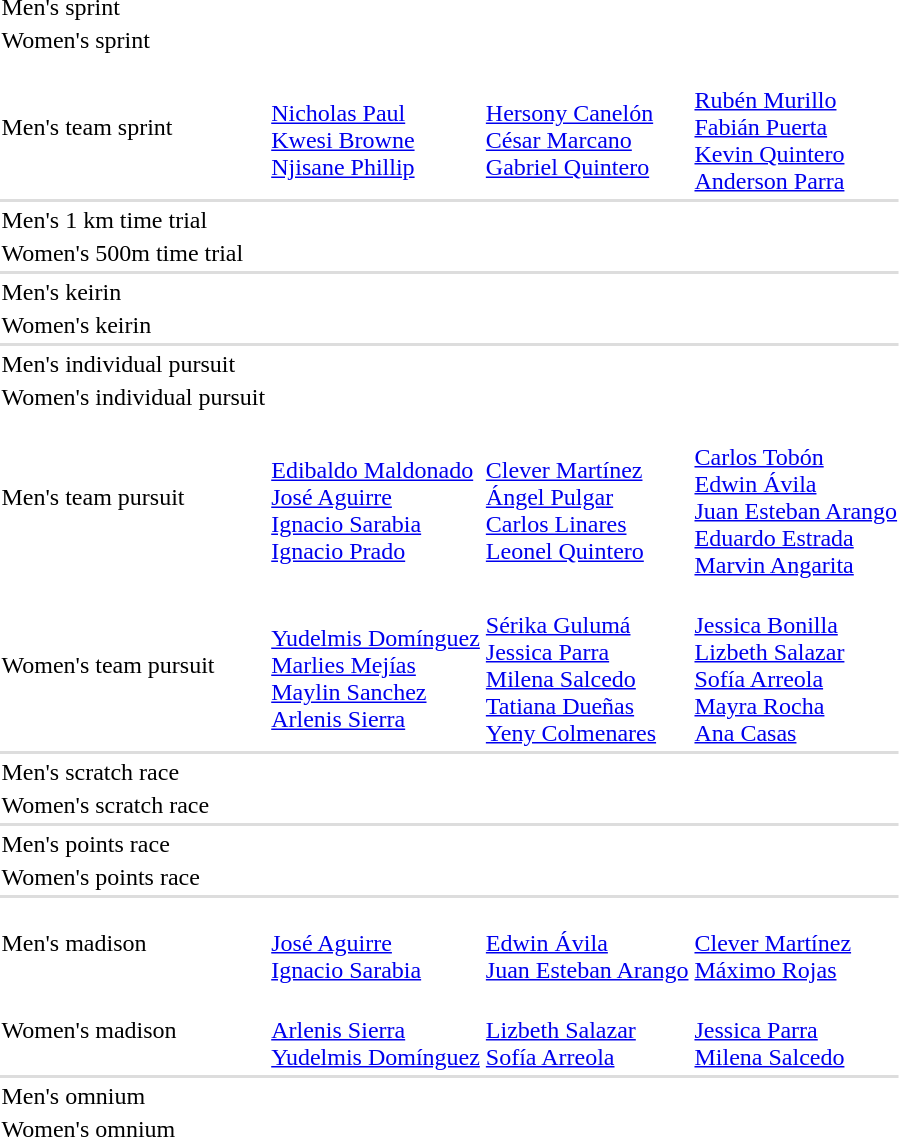<table>
<tr>
<td style="white-space: nowrap;">Men's sprint</td>
<td></td>
<td></td>
<td></td>
</tr>
<tr>
<td style="white-space: nowrap;">Women's sprint</td>
<td></td>
<td></td>
<td></td>
</tr>
<tr>
<td style="white-space: nowrap;">Men's team sprint</td>
<td><br><a href='#'>Nicholas Paul</a><br><a href='#'>Kwesi Browne</a><br><a href='#'>Njisane Phillip</a></td>
<td><br><a href='#'>Hersony Canelón</a><br><a href='#'>César Marcano</a><br><a href='#'>Gabriel Quintero</a></td>
<td><br><a href='#'>Rubén Murillo</a><br><a href='#'>Fabián Puerta</a><br><a href='#'>Kevin Quintero</a><br><a href='#'>Anderson Parra</a></td>
</tr>
<tr bgcolor=#DDDDDD>
<td colspan=7></td>
</tr>
<tr>
<td style="white-space: nowrap;">Men's 1 km time trial</td>
<td></td>
<td></td>
<td></td>
</tr>
<tr>
<td style="white-space: nowrap;">Women's 500m time trial</td>
<td></td>
<td></td>
<td></td>
</tr>
<tr bgcolor=#DDDDDD>
<td colspan=7></td>
</tr>
<tr>
<td style="white-space: nowrap;">Men's keirin</td>
<td></td>
<td></td>
<td></td>
</tr>
<tr>
<td style="white-space: nowrap;">Women's keirin</td>
<td></td>
<td></td>
<td></td>
</tr>
<tr bgcolor=#DDDDDD>
<td colspan=7></td>
</tr>
<tr>
<td style="white-space: nowrap;">Men's individual pursuit</td>
<td></td>
<td></td>
<td></td>
</tr>
<tr>
<td style="white-space: nowrap;">Women's individual pursuit</td>
<td></td>
<td></td>
<td></td>
</tr>
<tr>
<td style="white-space: nowrap;">Men's team pursuit</td>
<td><br><a href='#'>Edibaldo Maldonado</a><br><a href='#'>José Aguirre</a><br><a href='#'>Ignacio Sarabia</a><br><a href='#'>Ignacio Prado</a></td>
<td><br><a href='#'>Clever Martínez</a><br><a href='#'>Ángel Pulgar</a><br><a href='#'>Carlos Linares</a><br><a href='#'>Leonel Quintero</a></td>
<td><br><a href='#'>Carlos Tobón</a><br><a href='#'>Edwin Ávila</a><br><a href='#'>Juan Esteban Arango</a><br><a href='#'>Eduardo Estrada</a><br><a href='#'>Marvin Angarita</a></td>
</tr>
<tr>
<td style="white-space: nowrap;">Women's team pursuit</td>
<td><br><a href='#'>Yudelmis Domínguez</a><br><a href='#'>Marlies Mejías</a><br><a href='#'>Maylin Sanchez</a><br><a href='#'>Arlenis Sierra</a></td>
<td><br><a href='#'>Sérika Gulumá</a><br><a href='#'>Jessica Parra</a><br><a href='#'>Milena Salcedo</a><br><a href='#'>Tatiana Dueñas</a><br><a href='#'>Yeny Colmenares</a></td>
<td><br><a href='#'>Jessica Bonilla</a><br><a href='#'>Lizbeth Salazar</a><br><a href='#'>Sofía Arreola</a><br><a href='#'>Mayra Rocha</a><br><a href='#'>Ana Casas</a></td>
</tr>
<tr bgcolor=#DDDDDD>
<td colspan=7></td>
</tr>
<tr>
<td style="white-space: nowrap;">Men's scratch race</td>
<td></td>
<td></td>
<td></td>
</tr>
<tr>
<td style="white-space: nowrap;">Women's scratch race</td>
<td></td>
<td></td>
<td></td>
</tr>
<tr bgcolor=#DDDDDD>
<td colspan=7></td>
</tr>
<tr>
<td style="white-space: nowrap;">Men's points race</td>
<td></td>
<td></td>
<td></td>
</tr>
<tr>
<td style="white-space: nowrap;">Women's points race</td>
<td></td>
<td></td>
<td></td>
</tr>
<tr bgcolor=#DDDDDD>
<td colspan=7></td>
</tr>
<tr>
<td style="white-space: nowrap;">Men's madison</td>
<td><br><a href='#'>José Aguirre</a><br><a href='#'>Ignacio Sarabia</a></td>
<td><br><a href='#'>Edwin Ávila</a><br><a href='#'>Juan Esteban Arango</a></td>
<td><br><a href='#'>Clever Martínez</a><br><a href='#'>Máximo Rojas</a></td>
</tr>
<tr>
<td style="white-space: nowrap;">Women's madison</td>
<td><br><a href='#'>Arlenis Sierra</a><br><a href='#'>Yudelmis Domínguez</a></td>
<td><br><a href='#'>Lizbeth Salazar</a><br><a href='#'>Sofía Arreola</a></td>
<td><br><a href='#'>Jessica Parra</a><br><a href='#'>Milena Salcedo</a></td>
</tr>
<tr bgcolor=#DDDDDD>
<td colspan=7></td>
</tr>
<tr>
<td style="white-space: nowrap;">Men's omnium</td>
<td></td>
<td></td>
<td></td>
</tr>
<tr>
<td style="white-space: nowrap;">Women's omnium</td>
<td></td>
<td></td>
<td></td>
</tr>
</table>
